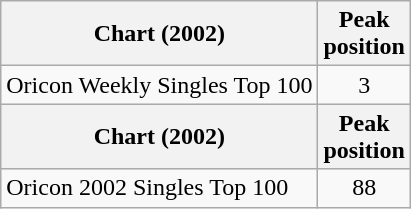<table class="wikitable">
<tr>
<th>Chart (2002)</th>
<th>Peak<br>position</th>
</tr>
<tr>
<td>Oricon Weekly Singles Top 100</td>
<td align="center">3</td>
</tr>
<tr>
<th>Chart (2002)</th>
<th>Peak<br> position</th>
</tr>
<tr>
<td>Oricon 2002 Singles Top 100</td>
<td align="center">88</td>
</tr>
</table>
